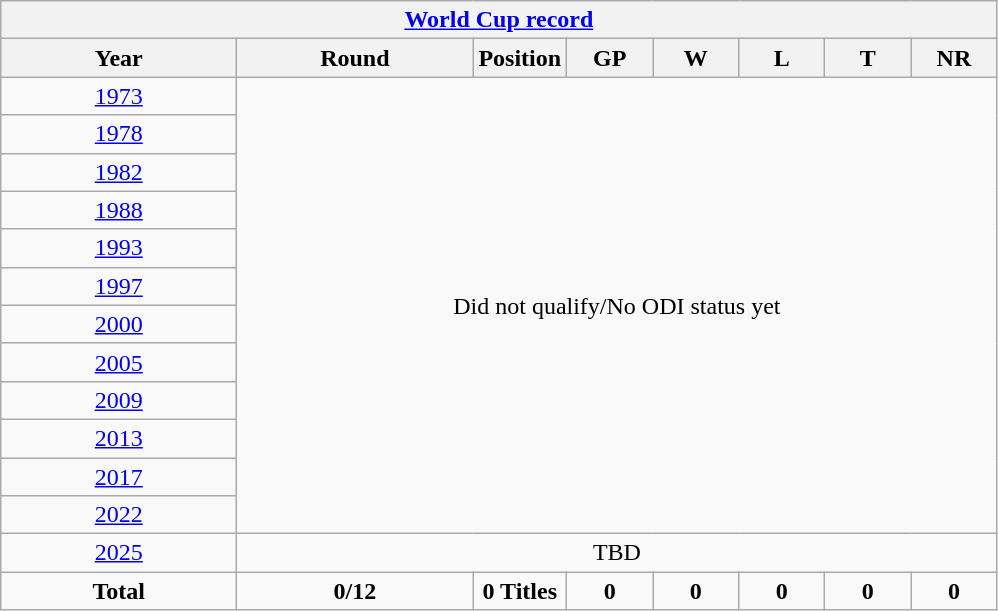<table class="wikitable" style="text-align: center;">
<tr>
<th colspan=8><a href='#'>World Cup record</a></th>
</tr>
<tr>
<th width=150>Year</th>
<th width=150>Round</th>
<th width=50>Position</th>
<th width=50>GP</th>
<th width=50>W</th>
<th width=50>L</th>
<th width=50>T</th>
<th width=50>NR</th>
</tr>
<tr>
<td> <a href='#'>1973</a></td>
<td colspan=7  rowspan=12>Did not qualify/No ODI status yet</td>
</tr>
<tr>
<td> <a href='#'>1978</a></td>
</tr>
<tr>
<td> <a href='#'>1982</a></td>
</tr>
<tr>
<td> <a href='#'>1988</a></td>
</tr>
<tr>
<td> <a href='#'>1993</a></td>
</tr>
<tr>
<td> <a href='#'>1997</a></td>
</tr>
<tr>
<td> <a href='#'>2000</a></td>
</tr>
<tr>
<td> <a href='#'>2005</a></td>
</tr>
<tr>
<td> <a href='#'>2009</a></td>
</tr>
<tr>
<td> <a href='#'>2013</a></td>
</tr>
<tr>
<td> <a href='#'>2017</a></td>
</tr>
<tr>
<td> <a href='#'>2022</a></td>
</tr>
<tr>
<td> <a href='#'>2025</a></td>
<td colspan=8>TBD</td>
</tr>
<tr>
<td><strong>Total</strong></td>
<td><strong>0/12</strong></td>
<td><strong>0 Titles</strong></td>
<td><strong>0</strong></td>
<td><strong>0</strong></td>
<td><strong>0</strong></td>
<td><strong>0</strong></td>
<td><strong>0</strong></td>
</tr>
</table>
